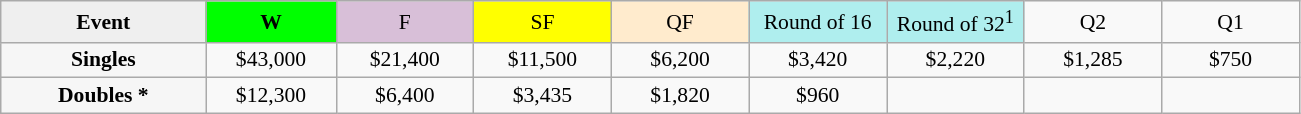<table class=wikitable style=font-size:90%;text-align:center>
<tr>
<td style="width:130px; background:#efefef;"><strong>Event</strong></td>
<td style="width:80px; background:lime;"><strong>W</strong></td>
<td style="width:85px; background:thistle;">F</td>
<td style="width:85px; background:#ff0;">SF</td>
<td style="width:85px; background:#ffebcd;">QF</td>
<td style="width:85px; background:#afeeee;">Round of 16</td>
<td style="width:85px; background:#afeeee;">Round of 32<sup>1</sup></td>
<td width=85>Q2</td>
<td width=85>Q1</td>
</tr>
<tr>
<td style="background:#f6f6f6;"><strong>Singles</strong></td>
<td>$43,000</td>
<td>$21,400</td>
<td>$11,500</td>
<td>$6,200</td>
<td>$3,420</td>
<td>$2,220</td>
<td>$1,285</td>
<td>$750</td>
</tr>
<tr>
<td style="background:#f6f6f6;"><strong>Doubles *</strong></td>
<td>$12,300</td>
<td>$6,400</td>
<td>$3,435</td>
<td>$1,820</td>
<td>$960</td>
<td></td>
<td></td>
<td></td>
</tr>
</table>
